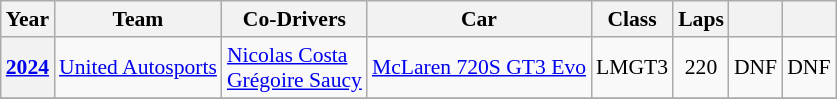<table class="wikitable" style="text-align:center; font-size:90%">
<tr>
<th>Year</th>
<th>Team</th>
<th>Co-Drivers</th>
<th>Car</th>
<th>Class</th>
<th>Laps</th>
<th></th>
<th></th>
</tr>
<tr>
<th><a href='#'>2024</a></th>
<td align="left"> <a href='#'>United Autosports</a></td>
<td align="left"> <a href='#'>Nicolas Costa</a><br> <a href='#'>Grégoire Saucy</a></td>
<td align="left"><a href='#'>McLaren 720S GT3 Evo</a></td>
<td>LMGT3</td>
<td>220</td>
<td>DNF</td>
<td>DNF</td>
</tr>
<tr>
</tr>
</table>
